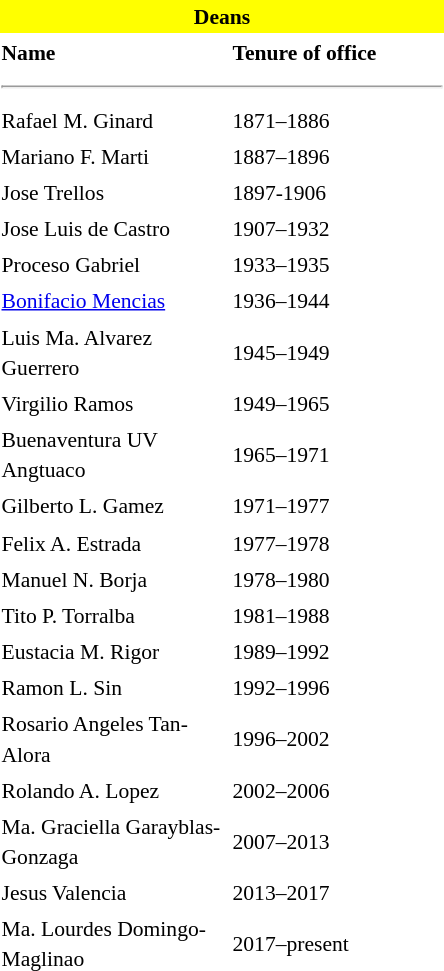<table class="toccolours" style="float:right; margin-left:1em; font-size:90%; line-height:1.4em; width:300px;">
<tr>
<th colspan="2" style="text-align: center;background-color:#FFFF00"><strong>Deans</strong></th>
</tr>
<tr>
<td scope="col" width="150"><strong>Name</strong></td>
<td><strong>Tenure of office</strong></td>
</tr>
<tr>
<td colspan="2"><hr></td>
</tr>
<tr>
<td>Rafael M. Ginard</td>
<td>1871–1886</td>
</tr>
<tr>
<td>Mariano F. Marti</td>
<td>1887–1896</td>
</tr>
<tr>
<td>Jose Trellos</td>
<td>1897-1906</td>
</tr>
<tr>
<td>Jose Luis de Castro</td>
<td>1907–1932</td>
</tr>
<tr>
<td>Proceso Gabriel</td>
<td>1933–1935</td>
</tr>
<tr>
<td><a href='#'>Bonifacio Mencias</a></td>
<td>1936–1944</td>
</tr>
<tr>
<td>Luis Ma. Alvarez Guerrero</td>
<td>1945–1949</td>
</tr>
<tr>
<td>Virgilio Ramos</td>
<td>1949–1965</td>
</tr>
<tr>
<td>Buenaventura UV Angtuaco</td>
<td>1965–1971</td>
</tr>
<tr>
<td>Gilberto L. Gamez</td>
<td>1971–1977</td>
</tr>
<tr>
<td>Felix A. Estrada</td>
<td>1977–1978</td>
</tr>
<tr>
<td>Manuel N. Borja</td>
<td>1978–1980</td>
</tr>
<tr>
<td>Tito P. Torralba</td>
<td>1981–1988</td>
</tr>
<tr>
<td>Eustacia M. Rigor</td>
<td>1989–1992</td>
</tr>
<tr>
<td>Ramon L. Sin</td>
<td>1992–1996</td>
</tr>
<tr>
<td>Rosario Angeles Tan-Alora</td>
<td>1996–2002</td>
</tr>
<tr>
<td>Rolando A. Lopez</td>
<td>2002–2006</td>
</tr>
<tr>
<td>Ma. Graciella Garayblas-Gonzaga</td>
<td>2007–2013</td>
</tr>
<tr>
<td>Jesus Valencia</td>
<td>2013–2017</td>
</tr>
<tr>
<td>Ma. Lourdes Domingo-Maglinao</td>
<td>2017–present</td>
</tr>
</table>
